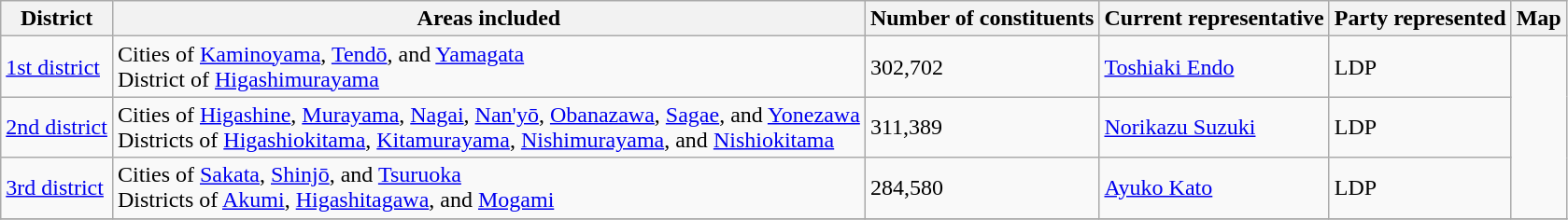<table class="wikitable">
<tr>
<th>District</th>
<th>Areas included</th>
<th>Number of constituents</th>
<th>Current representative</th>
<th>Party represented</th>
<th>Map</th>
</tr>
<tr>
<td><a href='#'>1st district</a></td>
<td>Cities of <a href='#'>Kaminoyama</a>, <a href='#'>Tendō</a>, and <a href='#'>Yamagata</a><br>District of <a href='#'>Higashimurayama</a></td>
<td>302,702</td>
<td><a href='#'>Toshiaki Endo</a></td>
<td>LDP</td>
<td rowspan=3></td>
</tr>
<tr>
<td><a href='#'>2nd district</a></td>
<td>Cities of <a href='#'>Higashine</a>, <a href='#'>Murayama</a>, <a href='#'>Nagai</a>, <a href='#'>Nan'yō</a>, <a href='#'>Obanazawa</a>, <a href='#'>Sagae</a>, and <a href='#'>Yonezawa</a><br>Districts of <a href='#'>Higashiokitama</a>, <a href='#'>Kitamurayama</a>, <a href='#'>Nishimurayama</a>, and <a href='#'>Nishiokitama</a></td>
<td>311,389</td>
<td><a href='#'>Norikazu Suzuki</a></td>
<td>LDP</td>
</tr>
<tr>
<td><a href='#'>3rd district</a></td>
<td>Cities of <a href='#'>Sakata</a>, <a href='#'>Shinjō</a>, and <a href='#'>Tsuruoka</a><br>Districts of <a href='#'>Akumi</a>, <a href='#'>Higashitagawa</a>, and <a href='#'>Mogami</a></td>
<td>284,580</td>
<td><a href='#'>Ayuko Kato</a></td>
<td>LDP</td>
</tr>
<tr>
</tr>
</table>
